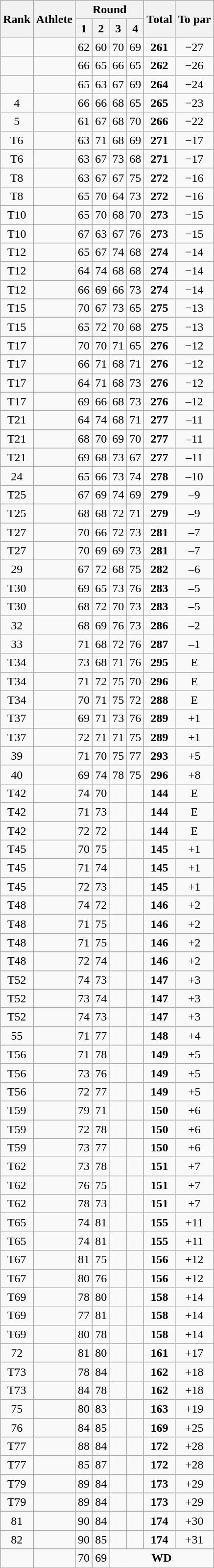<table class=wikitable style="text-align:center">
<tr>
<th rowspan="2">Rank</th>
<th rowspan="2">Athlete</th>
<th colspan="4">Round</th>
<th rowspan="2">Total</th>
<th rowspan="2">To par</th>
</tr>
<tr>
<th>1</th>
<th>2</th>
<th>3</th>
<th>4</th>
</tr>
<tr>
<td></td>
<td align=left></td>
<td>62</td>
<td>60</td>
<td>70</td>
<td>69</td>
<td><strong>261</strong></td>
<td>−27</td>
</tr>
<tr>
<td></td>
<td align=left></td>
<td>66</td>
<td>65</td>
<td>66</td>
<td>65</td>
<td><strong>262</strong></td>
<td>−26</td>
</tr>
<tr>
<td></td>
<td align=left></td>
<td>65</td>
<td>63</td>
<td>67</td>
<td>69</td>
<td><strong>264</strong></td>
<td>−24</td>
</tr>
<tr>
<td>4</td>
<td align=left></td>
<td>66</td>
<td>66</td>
<td>68</td>
<td>65</td>
<td><strong>265</strong></td>
<td>−23</td>
</tr>
<tr>
<td>5</td>
<td align=left></td>
<td>61</td>
<td>67</td>
<td>68</td>
<td>70</td>
<td><strong>266</strong></td>
<td>−22</td>
</tr>
<tr>
<td>T6</td>
<td align=left></td>
<td>63</td>
<td>71</td>
<td>68</td>
<td>69</td>
<td><strong>271</strong></td>
<td>−17</td>
</tr>
<tr>
<td>T6</td>
<td align=left></td>
<td>63</td>
<td>67</td>
<td>73</td>
<td>68</td>
<td><strong>271</strong></td>
<td>−17</td>
</tr>
<tr>
<td>T8</td>
<td align=left></td>
<td>63</td>
<td>67</td>
<td>67</td>
<td>75</td>
<td><strong>272</strong></td>
<td>−16</td>
</tr>
<tr>
<td>T8</td>
<td align=left></td>
<td>65</td>
<td>70</td>
<td>64</td>
<td>73</td>
<td><strong>272</strong></td>
<td>−16</td>
</tr>
<tr>
<td>T10</td>
<td align=left></td>
<td>65</td>
<td>70</td>
<td>68</td>
<td>70</td>
<td><strong>273</strong></td>
<td>−15</td>
</tr>
<tr>
<td>T10</td>
<td align=left></td>
<td>67</td>
<td>63</td>
<td>67</td>
<td>76</td>
<td><strong>273</strong></td>
<td>−15</td>
</tr>
<tr>
<td>T12</td>
<td align=left></td>
<td>65</td>
<td>67</td>
<td>74</td>
<td>68</td>
<td><strong>274</strong></td>
<td>−14</td>
</tr>
<tr>
<td>T12</td>
<td align=left></td>
<td>64</td>
<td>74</td>
<td>68</td>
<td>68</td>
<td><strong>274</strong></td>
<td>−14</td>
</tr>
<tr>
<td>T12</td>
<td align=left></td>
<td>66</td>
<td>69</td>
<td>66</td>
<td>73</td>
<td><strong>274</strong></td>
<td>−14</td>
</tr>
<tr>
<td>T15</td>
<td align=left></td>
<td>70</td>
<td>67</td>
<td>73</td>
<td>65</td>
<td><strong>275</strong></td>
<td>−13</td>
</tr>
<tr>
<td>T15</td>
<td align=left></td>
<td>65</td>
<td>72</td>
<td>70</td>
<td>68</td>
<td><strong>275</strong></td>
<td>−13</td>
</tr>
<tr>
<td>T17</td>
<td align=left></td>
<td>70</td>
<td>70</td>
<td>71</td>
<td>65</td>
<td><strong>276</strong></td>
<td>−12</td>
</tr>
<tr>
<td>T17</td>
<td align=left></td>
<td>66</td>
<td>71</td>
<td>68</td>
<td>71</td>
<td><strong>276</strong></td>
<td>−12</td>
</tr>
<tr>
<td>T17</td>
<td align=left></td>
<td>64</td>
<td>71</td>
<td>68</td>
<td>73</td>
<td><strong>276</strong></td>
<td>−12</td>
</tr>
<tr>
<td>T17</td>
<td align=left></td>
<td>69</td>
<td>66</td>
<td>68</td>
<td>73</td>
<td><strong>276</strong></td>
<td>–12</td>
</tr>
<tr>
<td>T21</td>
<td align=left></td>
<td>64</td>
<td>74</td>
<td>68</td>
<td>71</td>
<td><strong>277</strong></td>
<td>–11</td>
</tr>
<tr>
<td>T21</td>
<td align=left></td>
<td>68</td>
<td>70</td>
<td>69</td>
<td>70</td>
<td><strong>277</strong></td>
<td>–11</td>
</tr>
<tr>
<td>T21</td>
<td align=left></td>
<td>69</td>
<td>68</td>
<td>73</td>
<td>67</td>
<td><strong>277</strong></td>
<td>–11</td>
</tr>
<tr>
<td>24</td>
<td align=left></td>
<td>65</td>
<td>66</td>
<td>73</td>
<td>74</td>
<td><strong>278</strong></td>
<td>–10</td>
</tr>
<tr>
<td>T25</td>
<td align=left></td>
<td>67</td>
<td>69</td>
<td>74</td>
<td>69</td>
<td><strong>279</strong></td>
<td>–9</td>
</tr>
<tr>
<td>T25</td>
<td align=left></td>
<td>68</td>
<td>68</td>
<td>72</td>
<td>71</td>
<td><strong>279</strong></td>
<td>–9</td>
</tr>
<tr>
<td>T27</td>
<td align=left></td>
<td>70</td>
<td>66</td>
<td>72</td>
<td>73</td>
<td><strong>281</strong></td>
<td>–7</td>
</tr>
<tr>
<td>T27</td>
<td align=left></td>
<td>70</td>
<td>69</td>
<td>69</td>
<td>73</td>
<td><strong>281</strong></td>
<td>–7</td>
</tr>
<tr>
<td>29</td>
<td align=left></td>
<td>67</td>
<td>72</td>
<td>68</td>
<td>75</td>
<td><strong>282</strong></td>
<td>–6</td>
</tr>
<tr>
<td>T30</td>
<td align=left></td>
<td>69</td>
<td>65</td>
<td>73</td>
<td>76</td>
<td><strong>283</strong></td>
<td>–5</td>
</tr>
<tr>
<td>T30</td>
<td align=left></td>
<td>68</td>
<td>72</td>
<td>70</td>
<td>73</td>
<td><strong>283</strong></td>
<td>–5</td>
</tr>
<tr>
<td>32</td>
<td align=left></td>
<td>68</td>
<td>69</td>
<td>76</td>
<td>73</td>
<td><strong>286</strong></td>
<td>–2</td>
</tr>
<tr>
<td>33</td>
<td align=left></td>
<td>71</td>
<td>68</td>
<td>72</td>
<td>76</td>
<td><strong>287</strong></td>
<td>–1</td>
</tr>
<tr>
<td>T34</td>
<td align=left></td>
<td>73</td>
<td>68</td>
<td>71</td>
<td>76</td>
<td><strong>295</strong></td>
<td>E</td>
</tr>
<tr>
<td>T34</td>
<td align=left></td>
<td>71</td>
<td>72</td>
<td>75</td>
<td>70</td>
<td><strong>296</strong></td>
<td>E</td>
</tr>
<tr>
<td>T34</td>
<td align=left></td>
<td>70</td>
<td>71</td>
<td>75</td>
<td>72</td>
<td><strong>288</strong></td>
<td>E</td>
</tr>
<tr>
<td>T37</td>
<td align=left></td>
<td>69</td>
<td>71</td>
<td>73</td>
<td>76</td>
<td><strong>289</strong></td>
<td>+1</td>
</tr>
<tr>
<td>T37</td>
<td align=left></td>
<td>72</td>
<td>71</td>
<td>71</td>
<td>75</td>
<td><strong>289</strong></td>
<td>+1</td>
</tr>
<tr>
<td>39</td>
<td align=left></td>
<td>71</td>
<td>70</td>
<td>75</td>
<td>77</td>
<td><strong>293</strong></td>
<td>+5</td>
</tr>
<tr>
<td>40</td>
<td align=left></td>
<td>69</td>
<td>74</td>
<td>78</td>
<td>75</td>
<td><strong>296</strong></td>
<td>+8</td>
</tr>
<tr>
<td>T42</td>
<td align=left></td>
<td>74</td>
<td>70</td>
<td></td>
<td></td>
<td><strong>144</strong></td>
<td>E</td>
</tr>
<tr>
<td>T42</td>
<td align=left></td>
<td>71</td>
<td>73</td>
<td></td>
<td></td>
<td><strong>144</strong></td>
<td>E</td>
</tr>
<tr>
<td>T42</td>
<td align=left></td>
<td>72</td>
<td>72</td>
<td></td>
<td></td>
<td><strong>144</strong></td>
<td>E</td>
</tr>
<tr>
<td>T45</td>
<td align=left></td>
<td>70</td>
<td>75</td>
<td></td>
<td></td>
<td><strong>145</strong></td>
<td>+1</td>
</tr>
<tr>
<td>T45</td>
<td align=left></td>
<td>71</td>
<td>74</td>
<td></td>
<td></td>
<td><strong>145</strong></td>
<td>+1</td>
</tr>
<tr>
<td>T45</td>
<td align=left></td>
<td>72</td>
<td>73</td>
<td></td>
<td></td>
<td><strong>145</strong></td>
<td>+1</td>
</tr>
<tr>
<td>T48</td>
<td align=left></td>
<td>74</td>
<td>72</td>
<td></td>
<td></td>
<td><strong>146</strong></td>
<td>+2</td>
</tr>
<tr>
<td>T48</td>
<td align=left></td>
<td>71</td>
<td>75</td>
<td></td>
<td></td>
<td><strong>146</strong></td>
<td>+2</td>
</tr>
<tr>
<td>T48</td>
<td align=left></td>
<td>71</td>
<td>75</td>
<td></td>
<td></td>
<td><strong>146</strong></td>
<td>+2</td>
</tr>
<tr>
<td>T48</td>
<td align=left></td>
<td>72</td>
<td>74</td>
<td></td>
<td></td>
<td><strong>146</strong></td>
<td>+2</td>
</tr>
<tr>
<td>T52</td>
<td align=left></td>
<td>74</td>
<td>73</td>
<td></td>
<td></td>
<td><strong>147</strong></td>
<td>+3</td>
</tr>
<tr>
<td>T52</td>
<td align=left></td>
<td>73</td>
<td>74</td>
<td></td>
<td></td>
<td><strong>147</strong></td>
<td>+3</td>
</tr>
<tr>
<td>T52</td>
<td align=left></td>
<td>74</td>
<td>73</td>
<td></td>
<td></td>
<td><strong>147</strong></td>
<td>+3</td>
</tr>
<tr>
<td>55</td>
<td align=left></td>
<td>71</td>
<td>77</td>
<td></td>
<td></td>
<td><strong>148</strong></td>
<td>+4</td>
</tr>
<tr>
<td>T56</td>
<td align=left></td>
<td>71</td>
<td>78</td>
<td></td>
<td></td>
<td><strong>149</strong></td>
<td>+5</td>
</tr>
<tr>
<td>T56</td>
<td align=left></td>
<td>73</td>
<td>76</td>
<td></td>
<td></td>
<td><strong>149</strong></td>
<td>+5</td>
</tr>
<tr>
<td>T56</td>
<td align=left></td>
<td>72</td>
<td>77</td>
<td></td>
<td></td>
<td><strong>149</strong></td>
<td>+5</td>
</tr>
<tr>
<td>T59</td>
<td align=left></td>
<td>79</td>
<td>71</td>
<td></td>
<td></td>
<td><strong>150</strong></td>
<td>+6</td>
</tr>
<tr>
<td>T59</td>
<td align=left></td>
<td>72</td>
<td>78</td>
<td></td>
<td></td>
<td><strong>150</strong></td>
<td>+6</td>
</tr>
<tr>
<td>T59</td>
<td align=left></td>
<td>73</td>
<td>77</td>
<td></td>
<td></td>
<td><strong>150</strong></td>
<td>+6</td>
</tr>
<tr>
<td>T62</td>
<td align=left></td>
<td>73</td>
<td>78</td>
<td></td>
<td></td>
<td><strong>151</strong></td>
<td>+7</td>
</tr>
<tr>
<td>T62</td>
<td align=left></td>
<td>76</td>
<td>75</td>
<td></td>
<td></td>
<td><strong>151</strong></td>
<td>+7</td>
</tr>
<tr>
<td>T62</td>
<td align=left></td>
<td>78</td>
<td>73</td>
<td></td>
<td></td>
<td><strong>151</strong></td>
<td>+7</td>
</tr>
<tr>
<td>T65</td>
<td align=left></td>
<td>74</td>
<td>81</td>
<td></td>
<td></td>
<td><strong>155</strong></td>
<td>+11</td>
</tr>
<tr>
<td>T65</td>
<td align=left></td>
<td>74</td>
<td>81</td>
<td></td>
<td></td>
<td><strong>155</strong></td>
<td>+11</td>
</tr>
<tr>
<td>T67</td>
<td align=left></td>
<td>81</td>
<td>75</td>
<td></td>
<td></td>
<td><strong>156</strong></td>
<td>+12</td>
</tr>
<tr>
<td>T67</td>
<td align=left></td>
<td>80</td>
<td>76</td>
<td></td>
<td></td>
<td><strong>156</strong></td>
<td>+12</td>
</tr>
<tr>
<td>T69</td>
<td align=left></td>
<td>78</td>
<td>80</td>
<td></td>
<td></td>
<td><strong>158</strong></td>
<td>+14</td>
</tr>
<tr>
<td>T69</td>
<td align=left></td>
<td>77</td>
<td>81</td>
<td></td>
<td></td>
<td><strong>158</strong></td>
<td>+14</td>
</tr>
<tr>
<td>T69</td>
<td align=left></td>
<td>80</td>
<td>78</td>
<td></td>
<td></td>
<td><strong>158</strong></td>
<td>+14</td>
</tr>
<tr>
<td>72</td>
<td align=left></td>
<td>81</td>
<td>80</td>
<td></td>
<td></td>
<td><strong>161</strong></td>
<td>+17</td>
</tr>
<tr>
<td>T73</td>
<td align=left></td>
<td>78</td>
<td>84</td>
<td></td>
<td></td>
<td><strong>162</strong></td>
<td>+18</td>
</tr>
<tr>
<td>T73</td>
<td align=left></td>
<td>84</td>
<td>78</td>
<td></td>
<td></td>
<td><strong>162</strong></td>
<td>+18</td>
</tr>
<tr>
<td>75</td>
<td align=left></td>
<td>80</td>
<td>83</td>
<td></td>
<td></td>
<td><strong>163</strong></td>
<td>+19</td>
</tr>
<tr>
<td>76</td>
<td align=left></td>
<td>84</td>
<td>85</td>
<td></td>
<td></td>
<td><strong>169</strong></td>
<td>+25</td>
</tr>
<tr>
<td>T77</td>
<td align=left></td>
<td>88</td>
<td>84</td>
<td></td>
<td></td>
<td><strong>172</strong></td>
<td>+28</td>
</tr>
<tr>
<td>T77</td>
<td align=left></td>
<td>85</td>
<td>87</td>
<td></td>
<td></td>
<td><strong>172</strong></td>
<td>+28</td>
</tr>
<tr>
<td>T79</td>
<td align=left></td>
<td>89</td>
<td>84</td>
<td></td>
<td></td>
<td><strong>173</strong></td>
<td>+29</td>
</tr>
<tr>
<td>T79</td>
<td align=left></td>
<td>89</td>
<td>84</td>
<td></td>
<td></td>
<td><strong>173</strong></td>
<td>+29</td>
</tr>
<tr>
<td>81</td>
<td align=left></td>
<td>90</td>
<td>84</td>
<td></td>
<td></td>
<td><strong>174</strong></td>
<td>+30</td>
</tr>
<tr>
<td>82</td>
<td align=left></td>
<td>90</td>
<td>85</td>
<td></td>
<td></td>
<td><strong>174</strong></td>
<td>+31</td>
</tr>
<tr>
<td></td>
<td align=left></td>
<td>70</td>
<td>69</td>
<td colspan=4><strong>WD</strong></td>
</tr>
</table>
